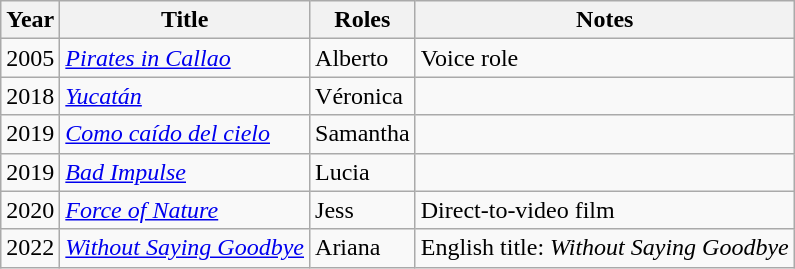<table class="wikitable sortable">
<tr>
<th>Year</th>
<th>Title</th>
<th>Roles</th>
<th class="unsortable">Notes</th>
</tr>
<tr>
<td>2005</td>
<td><em><a href='#'>Pirates in Callao</a></em></td>
<td>Alberto</td>
<td>Voice role</td>
</tr>
<tr>
<td>2018</td>
<td><em><a href='#'>Yucatán</a></em></td>
<td>Véronica</td>
<td></td>
</tr>
<tr>
<td>2019</td>
<td><em><a href='#'>Como caído del cielo</a></em></td>
<td>Samantha</td>
<td></td>
</tr>
<tr>
<td>2019</td>
<td><em><a href='#'>Bad Impulse</a></em></td>
<td>Lucia</td>
<td></td>
</tr>
<tr>
<td>2020</td>
<td><em><a href='#'>Force of Nature</a></em></td>
<td>Jess</td>
<td>Direct-to-video film</td>
</tr>
<tr>
<td>2022</td>
<td><em><a href='#'>Without Saying Goodbye</a></em></td>
<td>Ariana</td>
<td>English title: <em>Without Saying Goodbye</em></td>
</tr>
</table>
